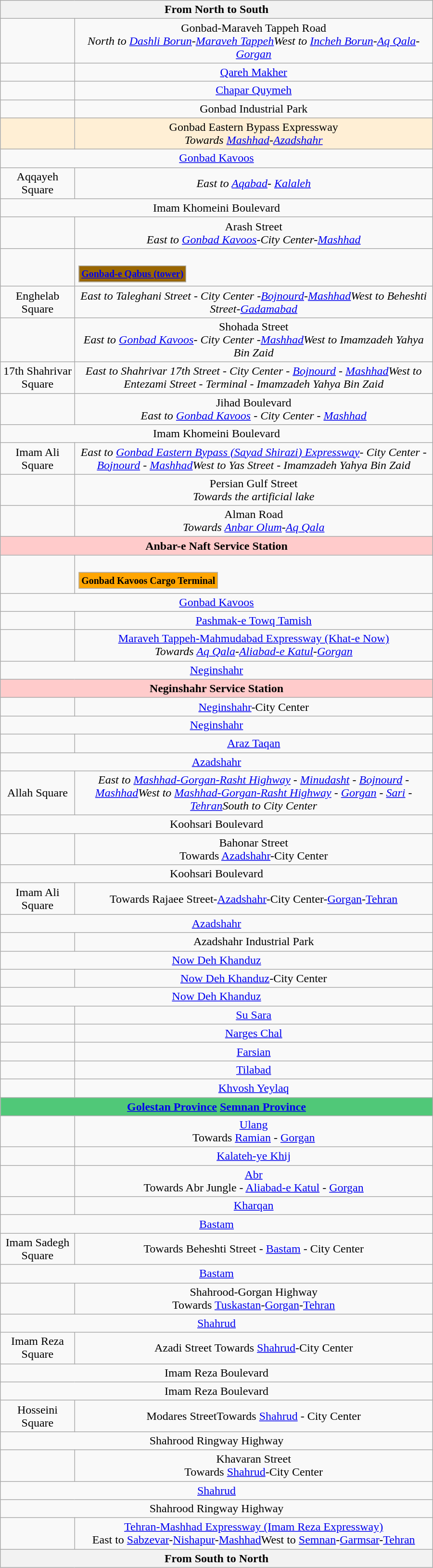<table class="wikitable" style="text-align:center" width="600px">
<tr>
<th text-align="center" colspan="3"> From North to South </th>
</tr>
<tr>
<td></td>
<td> Gonbad-Maraveh Tappeh Road<br><em>North to <a href='#'>Dashli Borun</a>-<a href='#'>Maraveh Tappeh</a></em><em>West to <a href='#'>Incheh Borun</a>-<a href='#'>Aq Qala</a>-<a href='#'>Gorgan</a></em></td>
</tr>
<tr>
<td></td>
<td> <a href='#'>Qareh Makher</a></td>
</tr>
<tr>
<td></td>
<td> <a href='#'>Chapar Quymeh</a></td>
</tr>
<tr>
<td></td>
<td>Gonbad Industrial Park</td>
</tr>
<tr>
<td style="text-align:center; background:#ffefd5;"><br></td>
<td style="text-align:center; background:#ffefd5;"> Gonbad Eastern Bypass Expressway<br><em>Towards <a href='#'>Mashhad</a>-<a href='#'>Azadshahr</a></em></td>
</tr>
<tr>
<td colspan="7" style="text-align:center; background:#F5 F5 DC;">  <a href='#'>Gonbad Kavoos</a> </td>
</tr>
<tr>
<td>Aqqayeh Square</td>
<td><em>East to <a href='#'>Aqabad</a>- <a href='#'>Kalaleh</a></em></td>
</tr>
<tr>
<td colspan="7" style="text-align:center; background:#F5 F5 DC;">  Imam Khomeini Boulevard </td>
</tr>
<tr>
<td></td>
<td> Arash Street<br><em>East to <a href='#'>Gonbad Kavoos</a>-City Center-<a href='#'>Mashhad</a></em></td>
</tr>
<tr>
<td></td>
<td><br><table border=0>
<tr size=40>
<td style="font-size:10pt; color:white; background:#960; text-align:center;"><strong><a href='#'><span>Gonbad-e Qabus (tower) </span></a></strong></td>
</tr>
</table>
</td>
</tr>
<tr>
<td>Enghelab Square</td>
<td><em>East to Taleghani Street - City Center -<a href='#'>Bojnourd</a>-<a href='#'>Mashhad</a>West to Beheshti Street-<a href='#'>Gadamabad</a></em></td>
</tr>
<tr>
<td></td>
<td> Shohada Street<br><em>East to <a href='#'>Gonbad Kavoos</a>- City Center -<a href='#'>Mashhad</a>West to Imamzadeh Yahya Bin Zaid</em></td>
</tr>
<tr>
<td>17th Shahrivar Square</td>
<td><em>East to Shahrivar 17th Street - City Center - <a href='#'>Bojnourd</a> - <a href='#'>Mashhad</a>West to Entezami Street - Terminal - Imamzadeh Yahya Bin Zaid</em></td>
</tr>
<tr>
<td></td>
<td> Jihad Boulevard<br><em>East to <a href='#'>Gonbad Kavoos</a> - City Center - <a href='#'>Mashhad</a></em></td>
</tr>
<tr>
<td colspan="7" style="text-align:center; background:#F5 F5 DC;">  Imam Khomeini Boulevard </td>
</tr>
<tr>
<td>Imam Ali Square</td>
<td><em>East to  <a href='#'>Gonbad Eastern Bypass (Sayad Shirazi) Expressway</a>- City Center - <a href='#'>Bojnourd</a> - <a href='#'>Mashhad</a>West to Yas Street - Imamzadeh Yahya Bin Zaid</em></td>
</tr>
<tr>
<td></td>
<td> Persian Gulf Street<br><em>Towards the artificial lake</em></td>
</tr>
<tr>
<td></td>
<td> Alman Road<br><em>Towards <a href='#'>Anbar Olum</a>-<a href='#'>Aq Qala</a></em></td>
</tr>
<tr>
<td style="text-align:center; background:#ffcbcb;" colspan="7"> <strong>Anbar-e Naft Service Station</strong></td>
</tr>
<tr>
<td></td>
<td><br><table border=0>
<tr size=40>
<td bgcolor="#FF A5 00" style="font-size: 10pt; color: "#000000"" align=center><strong>Gonbad Kavoos Cargo Terminal</strong></td>
</tr>
</table>
</td>
</tr>
<tr>
<td colspan="7" style="text-align:center; background:#F5 F5 DC;">  <a href='#'>Gonbad Kavoos</a> </td>
</tr>
<tr>
<td></td>
<td> <a href='#'>Pashmak-e Towq Tamish</a></td>
</tr>
<tr>
<td></td>
<td> <a href='#'>Maraveh Tappeh-Mahmudabad Expressway (Khat-e Now)</a><br><em>Towards <a href='#'>Aq Qala</a>-<a href='#'>Aliabad-e Katul</a>-<a href='#'>Gorgan</a></em></td>
</tr>
<tr>
<td colspan="7" style="text-align:center; background:#F5 F5 DC;">  <a href='#'>Neginshahr</a> </td>
</tr>
<tr>
<td style="text-align:center; background:#ffcbcb;" colspan="7"> <strong>Neginshahr Service Station</strong></td>
</tr>
<tr>
<td></td>
<td> <a href='#'>Neginshahr</a>-City Center</td>
</tr>
<tr>
<td colspan="7" style="text-align:center; background:#F5 F5 DC;">  <a href='#'>Neginshahr</a> </td>
</tr>
<tr>
<td></td>
<td> <a href='#'>Araz Taqan</a></td>
</tr>
<tr>
<td colspan="7" style="text-align:center; background:#F5 F5 DC;">  <a href='#'>Azadshahr</a> </td>
</tr>
<tr>
<td>Allah Square</td>
<td><em>East to  <a href='#'>Mashhad-Gorgan-Rasht Highway</a> - <a href='#'>Minudasht</a> - <a href='#'>Bojnourd</a> - <a href='#'>Mashhad</a>West to  <a href='#'>Mashhad-Gorgan-Rasht Highway</a> - <a href='#'>Gorgan</a> - <a href='#'>Sari</a> - <a href='#'>Tehran</a>South to City Center</td>
</tr>
<tr>
<td colspan="7" style="text-align:center; background:#F5 F5 DC;">  Koohsari Boulevard </td>
</tr>
<tr>
<td></td>
<td> Bahonar Street<br></em>Towards <a href='#'>Azadshahr</a>-City Center<em></td>
</tr>
<tr>
<td colspan="7" style="text-align:center; background:#F5 F5 DC;">  Koohsari Boulevard </td>
</tr>
<tr>
<td>Imam Ali Square</td>
<td></em>Towards  Rajaee Street-<a href='#'>Azadshahr</a>-City Center-<a href='#'>Gorgan</a>-<a href='#'>Tehran</a><em></td>
</tr>
<tr>
<td colspan="7" style="text-align:center; background:#F5 F5 DC;">  <a href='#'>Azadshahr</a> </td>
</tr>
<tr>
<td></td>
<td>Azadshahr Industrial Park</td>
</tr>
<tr>
<td colspan="7" style="text-align:center; background:#F5 F5 DC;">  <a href='#'>Now Deh Khanduz</a> </td>
</tr>
<tr>
<td></td>
<td> <a href='#'>Now Deh Khanduz</a>-City Center</td>
</tr>
<tr>
<td colspan="7" style="text-align:center; background:#F5 F5 DC;">  <a href='#'>Now Deh Khanduz</a> </td>
</tr>
<tr>
<td></td>
<td> <a href='#'>Su Sara</a></td>
</tr>
<tr>
<td></td>
<td> <a href='#'>Narges Chal</a></td>
</tr>
<tr>
<td></td>
<td> <a href='#'>Farsian</a></td>
</tr>
<tr>
<td></td>
<td> <a href='#'>Tilabad</a></td>
</tr>
<tr>
<td></td>
<td> <a href='#'>Khvosh Yeylaq</a></td>
</tr>
<tr>
<td colspan="7" align="center" bgcolor="#50 C8 78"> <strong><a href='#'>Golestan Province</a></strong>  <strong><a href='#'>Semnan Province</a></strong> </td>
</tr>
<tr>
<td></td>
<td> <a href='#'>Ulang</a><br></em>Towards <a href='#'>Ramian</a> - <a href='#'>Gorgan</a><em></td>
</tr>
<tr>
<td></td>
<td> <a href='#'>Kalateh-ye Khij</a></td>
</tr>
<tr>
<td></td>
<td> <a href='#'>Abr</a><br></em>Towards Abr Jungle - <a href='#'>Aliabad-e Katul</a> - <a href='#'>Gorgan</a><em></td>
</tr>
<tr>
<td></td>
<td> <a href='#'>Kharqan</a></td>
</tr>
<tr>
<td colspan="7" style="text-align:center; background:#F5 F5 DC;">  <a href='#'>Bastam</a> </td>
</tr>
<tr>
<td>Imam Sadegh Square</td>
<td></em>Towards  Beheshti Street - <a href='#'>Bastam</a> - City Center<em></td>
</tr>
<tr>
<td colspan="7" style="text-align:center; background:#F5 F5 DC;">  <a href='#'>Bastam</a> </td>
</tr>
<tr>
<td></td>
<td>Shahrood-Gorgan Highway<br></em>Towards <a href='#'>Tuskastan</a>-<a href='#'>Gorgan</a>-<a href='#'>Tehran</a><em></td>
</tr>
<tr>
<td colspan="7" style="text-align:center; background:#F5 F5 DC;">  <a href='#'>Shahrud</a> </td>
</tr>
<tr>
<td>Imam Reza Square</td>
<td></em> Azadi Street Towards <a href='#'>Shahrud</a>-City Center<em></td>
</tr>
<tr>
<td colspan="7" style="text-align:center; background:#F5 F5 DC;">  Imam Reza Boulevard </td>
</tr>
<tr>
<td colspan="7" style="text-align:center; background:#F5 F5 DC;">  Imam Reza Boulevard </td>
</tr>
<tr>
<td>Hosseini Square</td>
<td></em> Modares StreetTowards <a href='#'>Shahrud</a> - City Center<em></td>
</tr>
<tr>
<td colspan="7" style="text-align:center; background:#F5 F5 DC;">  Shahrood Ringway Highway </td>
</tr>
<tr>
<td></td>
<td> Khavaran Street<br></em>Towards <a href='#'>Shahrud</a>-City Center<em></td>
</tr>
<tr>
<td colspan="7" style="text-align:center; background:#F5 F5 DC;">  <a href='#'>Shahrud</a> </td>
</tr>
<tr>
<td colspan="7" style="text-align:center; background:#F5 F5 DC;">  Shahrood Ringway Highway </td>
</tr>
<tr>
<td></td>
<td> <a href='#'>Tehran-Mashhad Expressway (Imam Reza Expressway)</a><br></em>East to <a href='#'>Sabzevar</a>-<a href='#'>Nishapur</a>-<a href='#'>Mashhad</a><em></em>West to <a href='#'>Semnan</a>-<a href='#'>Garmsar</a>-<a href='#'>Tehran</a><em></td>
</tr>
<tr>
<th text-align="center" colspan="3"> From South to North </th>
</tr>
</table>
